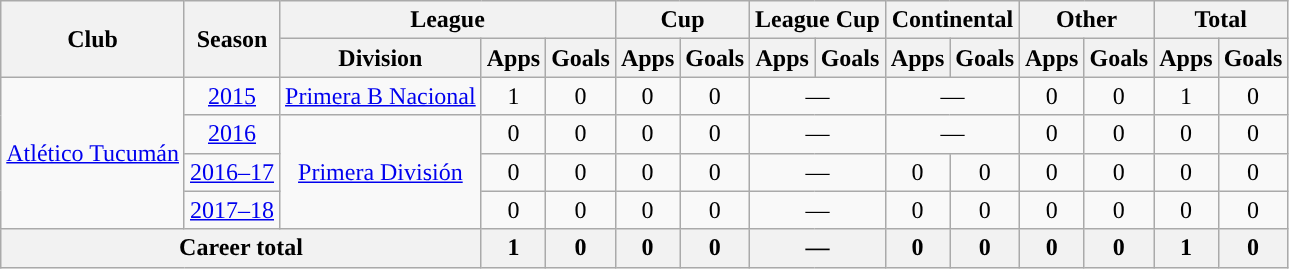<table class="wikitable" style="text-align:center">
<tr>
<th rowspan="2">Club</th>
<th rowspan="2">Season</th>
<th colspan="3">League</th>
<th colspan="2">Cup</th>
<th colspan="2">League Cup</th>
<th colspan="2">Continental</th>
<th colspan="2">Other</th>
<th colspan="2">Total</th>
</tr>
<tr>
<th>Division</th>
<th>Apps</th>
<th>Goals</th>
<th>Apps</th>
<th>Goals</th>
<th>Apps</th>
<th>Goals</th>
<th>Apps</th>
<th>Goals</th>
<th>Apps</th>
<th>Goals</th>
<th>Apps</th>
<th>Goals</th>
</tr>
<tr>
<td rowspan="4"><a href='#'>Atlético Tucumán</a></td>
<td><a href='#'>2015</a></td>
<td rowspan="1"><a href='#'>Primera B Nacional</a></td>
<td>1</td>
<td>0</td>
<td>0</td>
<td>0</td>
<td colspan="2">—</td>
<td colspan="2">—</td>
<td>0</td>
<td>0</td>
<td>1</td>
<td>0</td>
</tr>
<tr>
<td><a href='#'>2016</a></td>
<td rowspan="3"><a href='#'>Primera División</a></td>
<td>0</td>
<td>0</td>
<td>0</td>
<td>0</td>
<td colspan="2">—</td>
<td colspan="2">—</td>
<td>0</td>
<td>0</td>
<td>0</td>
<td>0</td>
</tr>
<tr>
<td><a href='#'>2016–17</a></td>
<td>0</td>
<td>0</td>
<td>0</td>
<td>0</td>
<td colspan="2">—</td>
<td>0</td>
<td>0</td>
<td>0</td>
<td>0</td>
<td>0</td>
<td>0</td>
</tr>
<tr>
<td><a href='#'>2017–18</a></td>
<td>0</td>
<td>0</td>
<td>0</td>
<td>0</td>
<td colspan="2">—</td>
<td>0</td>
<td>0</td>
<td>0</td>
<td>0</td>
<td>0</td>
<td>0</td>
</tr>
<tr>
<th colspan="3">Career total</th>
<th>1</th>
<th>0</th>
<th>0</th>
<th>0</th>
<th colspan="2">—</th>
<th>0</th>
<th>0</th>
<th>0</th>
<th>0</th>
<th>1</th>
<th>0</th>
</tr>
</table>
